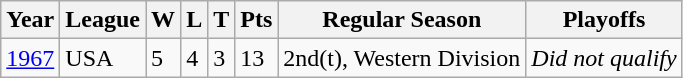<table class="wikitable">
<tr>
<th>Year</th>
<th>League</th>
<th>W</th>
<th>L</th>
<th>T</th>
<th>Pts</th>
<th>Regular Season</th>
<th>Playoffs</th>
</tr>
<tr>
<td><a href='#'>1967</a></td>
<td>USA</td>
<td>5</td>
<td>4</td>
<td>3</td>
<td>13</td>
<td>2nd(t), Western Division</td>
<td><em>Did not qualify</em></td>
</tr>
</table>
